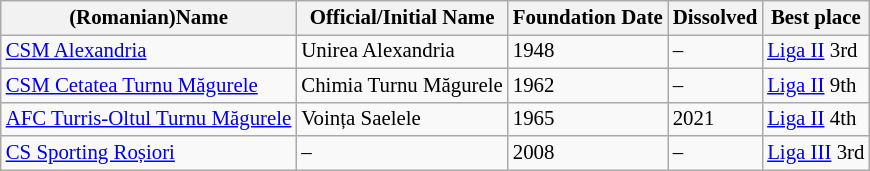<table class="wikitable sortable mw-collapsible" style=" font-size: 87%;">
<tr>
<th>(Romanian)Name</th>
<th>Official/Initial Name</th>
<th>Foundation Date</th>
<th>Dissolved</th>
<th>Best place</th>
</tr>
<tr>
<td><a href='#'>CSM Alexandria</a></td>
<td>Unirea Alexandria</td>
<td>1948</td>
<td>–</td>
<td><a href='#'>Liga II</a> 3rd</td>
</tr>
<tr>
<td><a href='#'>CSM Cetatea Turnu Măgurele</a></td>
<td>Chimia Turnu Măgurele</td>
<td>1962</td>
<td>–</td>
<td><a href='#'>Liga II</a> 9th</td>
</tr>
<tr>
<td><a href='#'>AFC Turris-Oltul Turnu Măgurele</a></td>
<td>Voința Saelele</td>
<td>1965</td>
<td>2021</td>
<td><a href='#'>Liga II</a> 4th</td>
</tr>
<tr>
<td><a href='#'>CS Sporting Roșiori</a></td>
<td>–</td>
<td>2008</td>
<td>–</td>
<td><a href='#'>Liga III</a> 3rd</td>
</tr>
</table>
